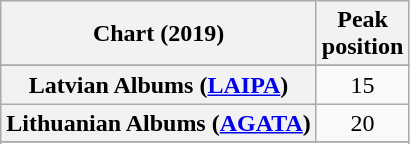<table class="wikitable sortable plainrowheaders" style="text-align:center">
<tr>
<th scope="col">Chart (2019)</th>
<th scope="col">Peak<br>position</th>
</tr>
<tr>
</tr>
<tr>
</tr>
<tr>
</tr>
<tr>
</tr>
<tr>
</tr>
<tr>
</tr>
<tr>
</tr>
<tr>
</tr>
<tr>
</tr>
<tr>
</tr>
<tr>
</tr>
<tr>
<th scope="row">Latvian Albums (<a href='#'>LAIPA</a>)</th>
<td>15</td>
</tr>
<tr>
<th scope="row">Lithuanian Albums (<a href='#'>AGATA</a>)</th>
<td>20</td>
</tr>
<tr>
</tr>
<tr>
</tr>
<tr>
</tr>
<tr>
</tr>
<tr>
</tr>
<tr>
</tr>
</table>
